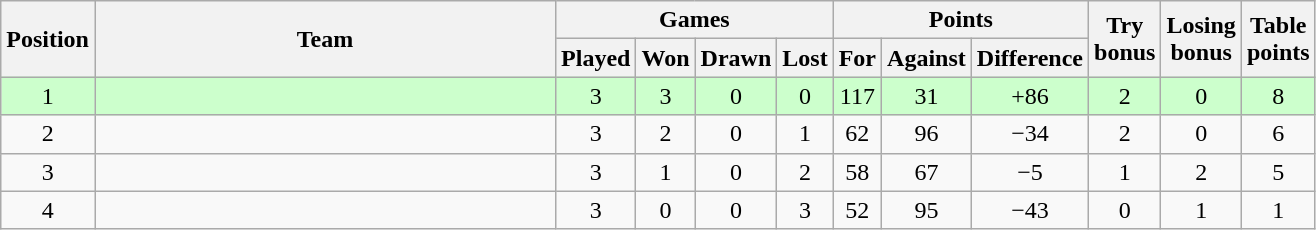<table class="wikitable" style="text-align: center;">
<tr>
<th rowspan="2" width="20">Position</th>
<th rowspan="2" width="300">Team</th>
<th colspan="4">Games</th>
<th colspan="3">Points</th>
<th rowspan="2" width="20">Try bonus</th>
<th rowspan="2" width="20">Losing bonus</th>
<th rowspan="2" width="20">Table points</th>
</tr>
<tr>
<th width="20">Played</th>
<th width="20">Won</th>
<th width="20">Drawn</th>
<th width="20">Lost</th>
<th width="20">For</th>
<th width="20">Against</th>
<th width="20">Difference</th>
</tr>
<tr bgcolor="#ccffcc">
<td>1</td>
<td></td>
<td>3</td>
<td>3</td>
<td>0</td>
<td>0</td>
<td>117</td>
<td>31</td>
<td>+86</td>
<td>2</td>
<td>0</td>
<td>8</td>
</tr>
<tr>
<td>2</td>
<td></td>
<td>3</td>
<td>2</td>
<td>0</td>
<td>1</td>
<td>62</td>
<td>96</td>
<td>−34</td>
<td>2</td>
<td>0</td>
<td>6</td>
</tr>
<tr>
<td>3</td>
<td></td>
<td>3</td>
<td>1</td>
<td>0</td>
<td>2</td>
<td>58</td>
<td>67</td>
<td>−5</td>
<td>1</td>
<td>2</td>
<td>5</td>
</tr>
<tr>
<td>4</td>
<td></td>
<td>3</td>
<td>0</td>
<td>0</td>
<td>3</td>
<td>52</td>
<td>95</td>
<td>−43</td>
<td>0</td>
<td>1</td>
<td>1</td>
</tr>
</table>
